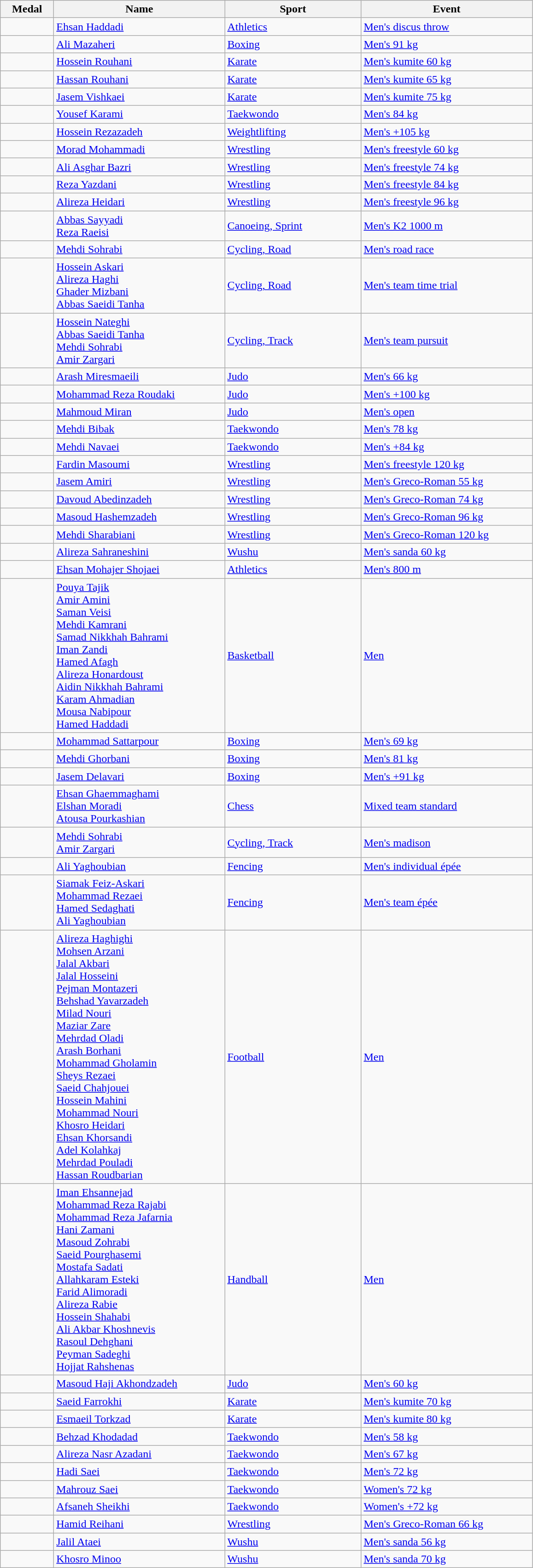<table class="wikitable sortable" style="text-align:left;">
<tr>
<th width="70">Medal</th>
<th width="240">Name</th>
<th width="190">Sport</th>
<th width="240">Event</th>
</tr>
<tr>
<td></td>
<td><a href='#'>Ehsan Haddadi</a></td>
<td><a href='#'>Athletics</a></td>
<td><a href='#'>Men's discus throw</a></td>
</tr>
<tr>
<td></td>
<td><a href='#'>Ali Mazaheri</a></td>
<td><a href='#'>Boxing</a></td>
<td><a href='#'>Men's 91 kg</a></td>
</tr>
<tr>
<td></td>
<td><a href='#'>Hossein Rouhani</a></td>
<td><a href='#'>Karate</a></td>
<td><a href='#'>Men's kumite 60 kg</a></td>
</tr>
<tr>
<td></td>
<td><a href='#'>Hassan Rouhani</a></td>
<td><a href='#'>Karate</a></td>
<td><a href='#'>Men's kumite 65 kg</a></td>
</tr>
<tr>
<td></td>
<td><a href='#'>Jasem Vishkaei</a></td>
<td><a href='#'>Karate</a></td>
<td><a href='#'>Men's kumite 75 kg</a></td>
</tr>
<tr>
<td></td>
<td><a href='#'>Yousef Karami</a></td>
<td><a href='#'>Taekwondo</a></td>
<td><a href='#'>Men's 84 kg</a></td>
</tr>
<tr>
<td></td>
<td><a href='#'>Hossein Rezazadeh</a></td>
<td><a href='#'>Weightlifting</a></td>
<td><a href='#'>Men's +105 kg</a></td>
</tr>
<tr>
<td></td>
<td><a href='#'>Morad Mohammadi</a></td>
<td><a href='#'>Wrestling</a></td>
<td><a href='#'>Men's freestyle 60 kg</a></td>
</tr>
<tr>
<td></td>
<td><a href='#'>Ali Asghar Bazri</a></td>
<td><a href='#'>Wrestling</a></td>
<td><a href='#'>Men's freestyle 74 kg</a></td>
</tr>
<tr>
<td></td>
<td><a href='#'>Reza Yazdani</a></td>
<td><a href='#'>Wrestling</a></td>
<td><a href='#'>Men's freestyle 84 kg</a></td>
</tr>
<tr>
<td></td>
<td><a href='#'>Alireza Heidari</a></td>
<td><a href='#'>Wrestling</a></td>
<td><a href='#'>Men's freestyle 96 kg</a></td>
</tr>
<tr>
<td></td>
<td><a href='#'>Abbas Sayyadi</a><br><a href='#'>Reza Raeisi</a></td>
<td><a href='#'>Canoeing, Sprint</a></td>
<td><a href='#'>Men's K2 1000 m</a></td>
</tr>
<tr>
<td></td>
<td><a href='#'>Mehdi Sohrabi</a></td>
<td><a href='#'>Cycling, Road</a></td>
<td><a href='#'>Men's road race</a></td>
</tr>
<tr>
<td></td>
<td><a href='#'>Hossein Askari</a><br><a href='#'>Alireza Haghi</a><br><a href='#'>Ghader Mizbani</a><br><a href='#'>Abbas Saeidi Tanha</a></td>
<td><a href='#'>Cycling, Road</a></td>
<td><a href='#'>Men's team time trial</a></td>
</tr>
<tr>
<td></td>
<td><a href='#'>Hossein Nateghi</a><br><a href='#'>Abbas Saeidi Tanha</a><br><a href='#'>Mehdi Sohrabi</a><br><a href='#'>Amir Zargari</a></td>
<td><a href='#'>Cycling, Track</a></td>
<td><a href='#'>Men's team pursuit</a></td>
</tr>
<tr>
<td></td>
<td><a href='#'>Arash Miresmaeili</a></td>
<td><a href='#'>Judo</a></td>
<td><a href='#'>Men's 66 kg</a></td>
</tr>
<tr>
<td></td>
<td><a href='#'>Mohammad Reza Roudaki</a></td>
<td><a href='#'>Judo</a></td>
<td><a href='#'>Men's +100 kg</a></td>
</tr>
<tr>
<td></td>
<td><a href='#'>Mahmoud Miran</a></td>
<td><a href='#'>Judo</a></td>
<td><a href='#'>Men's open</a></td>
</tr>
<tr>
<td></td>
<td><a href='#'>Mehdi Bibak</a></td>
<td><a href='#'>Taekwondo</a></td>
<td><a href='#'>Men's 78 kg</a></td>
</tr>
<tr>
<td></td>
<td><a href='#'>Mehdi Navaei</a></td>
<td><a href='#'>Taekwondo</a></td>
<td><a href='#'>Men's +84 kg</a></td>
</tr>
<tr>
<td></td>
<td><a href='#'>Fardin Masoumi</a></td>
<td><a href='#'>Wrestling</a></td>
<td><a href='#'>Men's freestyle 120 kg</a></td>
</tr>
<tr>
<td></td>
<td><a href='#'>Jasem Amiri</a></td>
<td><a href='#'>Wrestling</a></td>
<td><a href='#'>Men's Greco-Roman 55 kg</a></td>
</tr>
<tr>
<td></td>
<td><a href='#'>Davoud Abedinzadeh</a></td>
<td><a href='#'>Wrestling</a></td>
<td><a href='#'>Men's Greco-Roman 74 kg</a></td>
</tr>
<tr>
<td></td>
<td><a href='#'>Masoud Hashemzadeh</a></td>
<td><a href='#'>Wrestling</a></td>
<td><a href='#'>Men's Greco-Roman 96 kg</a></td>
</tr>
<tr>
<td></td>
<td><a href='#'>Mehdi Sharabiani</a></td>
<td><a href='#'>Wrestling</a></td>
<td><a href='#'>Men's Greco-Roman 120 kg</a></td>
</tr>
<tr>
<td></td>
<td><a href='#'>Alireza Sahraneshini</a></td>
<td><a href='#'>Wushu</a></td>
<td><a href='#'>Men's sanda 60 kg</a></td>
</tr>
<tr>
<td></td>
<td><a href='#'>Ehsan Mohajer Shojaei</a></td>
<td><a href='#'>Athletics</a></td>
<td><a href='#'>Men's 800 m</a></td>
</tr>
<tr>
<td></td>
<td><a href='#'>Pouya Tajik</a><br><a href='#'>Amir Amini</a><br><a href='#'>Saman Veisi</a><br><a href='#'>Mehdi Kamrani</a><br><a href='#'>Samad Nikkhah Bahrami</a><br><a href='#'>Iman Zandi</a><br><a href='#'>Hamed Afagh</a><br><a href='#'>Alireza Honardoust</a><br><a href='#'>Aidin Nikkhah Bahrami</a><br><a href='#'>Karam Ahmadian</a><br><a href='#'>Mousa Nabipour</a><br><a href='#'>Hamed Haddadi</a></td>
<td><a href='#'>Basketball</a></td>
<td><a href='#'>Men</a></td>
</tr>
<tr>
<td></td>
<td><a href='#'>Mohammad Sattarpour</a></td>
<td><a href='#'>Boxing</a></td>
<td><a href='#'>Men's 69 kg</a></td>
</tr>
<tr>
<td></td>
<td><a href='#'>Mehdi Ghorbani</a></td>
<td><a href='#'>Boxing</a></td>
<td><a href='#'>Men's 81 kg</a></td>
</tr>
<tr>
<td></td>
<td><a href='#'>Jasem Delavari</a></td>
<td><a href='#'>Boxing</a></td>
<td><a href='#'>Men's +91 kg</a></td>
</tr>
<tr>
<td></td>
<td><a href='#'>Ehsan Ghaemmaghami</a><br><a href='#'>Elshan Moradi</a><br><a href='#'>Atousa Pourkashian</a></td>
<td><a href='#'>Chess</a></td>
<td><a href='#'>Mixed team standard</a></td>
</tr>
<tr>
<td></td>
<td><a href='#'>Mehdi Sohrabi</a><br><a href='#'>Amir Zargari</a></td>
<td><a href='#'>Cycling, Track</a></td>
<td><a href='#'>Men's madison</a></td>
</tr>
<tr>
<td></td>
<td><a href='#'>Ali Yaghoubian</a></td>
<td><a href='#'>Fencing</a></td>
<td><a href='#'>Men's individual épée</a></td>
</tr>
<tr>
<td></td>
<td><a href='#'>Siamak Feiz-Askari</a><br> <a href='#'>Mohammad Rezaei</a><br> <a href='#'>Hamed Sedaghati</a><br> <a href='#'>Ali Yaghoubian</a></td>
<td><a href='#'>Fencing</a></td>
<td><a href='#'>Men's team épée</a></td>
</tr>
<tr>
<td></td>
<td><a href='#'>Alireza Haghighi</a><br><a href='#'>Mohsen Arzani</a><br><a href='#'>Jalal Akbari</a><br><a href='#'>Jalal Hosseini</a><br><a href='#'>Pejman Montazeri</a><br><a href='#'>Behshad Yavarzadeh</a><br><a href='#'>Milad Nouri</a><br><a href='#'>Maziar Zare</a><br><a href='#'>Mehrdad Oladi</a><br><a href='#'>Arash Borhani</a><br><a href='#'>Mohammad Gholamin</a><br><a href='#'>Sheys Rezaei</a><br><a href='#'>Saeid Chahjouei</a><br><a href='#'>Hossein Mahini</a><br><a href='#'>Mohammad Nouri</a><br><a href='#'>Khosro Heidari</a><br><a href='#'>Ehsan Khorsandi</a><br><a href='#'>Adel Kolahkaj</a><br><a href='#'>Mehrdad Pouladi</a><br><a href='#'>Hassan Roudbarian</a></td>
<td><a href='#'>Football</a></td>
<td><a href='#'>Men</a></td>
</tr>
<tr>
<td></td>
<td><a href='#'>Iman Ehsannejad</a><br><a href='#'>Mohammad Reza Rajabi</a><br><a href='#'>Mohammad Reza Jafarnia</a><br><a href='#'>Hani Zamani</a><br><a href='#'>Masoud Zohrabi</a><br><a href='#'>Saeid Pourghasemi</a><br><a href='#'>Mostafa Sadati</a><br><a href='#'>Allahkaram Esteki</a><br><a href='#'>Farid Alimoradi</a><br><a href='#'>Alireza Rabie</a><br><a href='#'>Hossein Shahabi</a><br><a href='#'>Ali Akbar Khoshnevis</a><br><a href='#'>Rasoul Dehghani</a><br><a href='#'>Peyman Sadeghi</a><br><a href='#'>Hojjat Rahshenas</a></td>
<td><a href='#'>Handball</a></td>
<td><a href='#'>Men</a></td>
</tr>
<tr>
<td></td>
<td><a href='#'>Masoud Haji Akhondzadeh</a></td>
<td><a href='#'>Judo</a></td>
<td><a href='#'>Men's 60 kg</a></td>
</tr>
<tr>
<td></td>
<td><a href='#'>Saeid Farrokhi</a></td>
<td><a href='#'>Karate</a></td>
<td><a href='#'>Men's kumite 70 kg</a></td>
</tr>
<tr>
<td></td>
<td><a href='#'>Esmaeil Torkzad</a></td>
<td><a href='#'>Karate</a></td>
<td><a href='#'>Men's kumite 80 kg</a></td>
</tr>
<tr>
<td></td>
<td><a href='#'>Behzad Khodadad</a></td>
<td><a href='#'>Taekwondo</a></td>
<td><a href='#'>Men's 58 kg</a></td>
</tr>
<tr>
<td></td>
<td><a href='#'>Alireza Nasr Azadani</a></td>
<td><a href='#'>Taekwondo</a></td>
<td><a href='#'>Men's 67 kg</a></td>
</tr>
<tr>
<td></td>
<td><a href='#'>Hadi Saei</a></td>
<td><a href='#'>Taekwondo</a></td>
<td><a href='#'>Men's 72 kg</a></td>
</tr>
<tr>
<td></td>
<td><a href='#'>Mahrouz Saei</a></td>
<td><a href='#'>Taekwondo</a></td>
<td><a href='#'>Women's 72 kg</a></td>
</tr>
<tr>
<td></td>
<td><a href='#'>Afsaneh Sheikhi</a></td>
<td><a href='#'>Taekwondo</a></td>
<td><a href='#'>Women's +72 kg</a></td>
</tr>
<tr>
<td></td>
<td><a href='#'>Hamid Reihani</a></td>
<td><a href='#'>Wrestling</a></td>
<td><a href='#'>Men's Greco-Roman 66 kg</a></td>
</tr>
<tr>
<td></td>
<td><a href='#'>Jalil Ataei</a></td>
<td><a href='#'>Wushu</a></td>
<td><a href='#'>Men's sanda 56 kg</a></td>
</tr>
<tr>
<td></td>
<td><a href='#'>Khosro Minoo</a></td>
<td><a href='#'>Wushu</a></td>
<td><a href='#'>Men's sanda 70 kg</a></td>
</tr>
</table>
